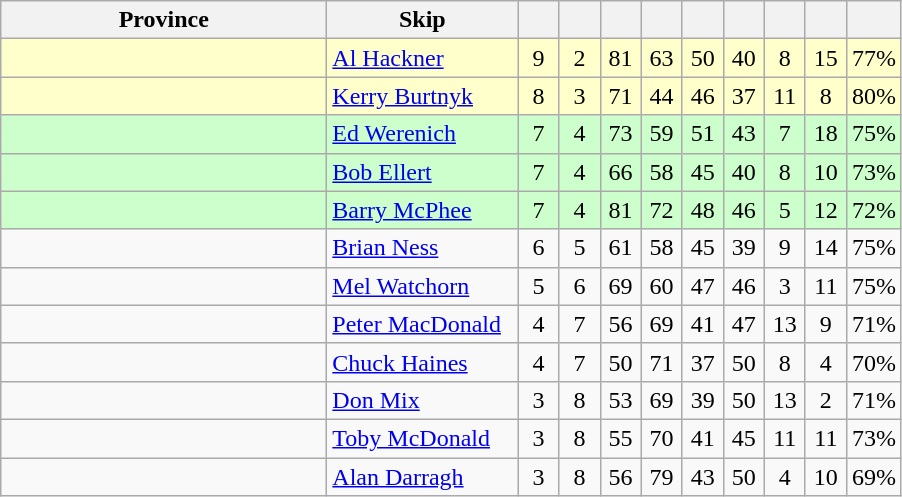<table class=wikitable style="text-align: center;">
<tr>
<th bgcolor="#efefef" width="210">Province</th>
<th bgcolor="#efefef" width="120">Skip</th>
<th width=20></th>
<th width=20></th>
<th width=20></th>
<th width=20></th>
<th width=20></th>
<th width=20></th>
<th width=20></th>
<th width=20></th>
<th width=20></th>
</tr>
<tr bgcolor=#ffffcc>
<td style="text-align: left;"></td>
<td style="text-align: left;"><a href='#'>Al Hackner</a></td>
<td>9</td>
<td>2</td>
<td>81</td>
<td>63</td>
<td>50</td>
<td>40</td>
<td>8</td>
<td>15</td>
<td>77%</td>
</tr>
<tr bgcolor=#ffffcc>
<td style="text-align: left;"></td>
<td style="text-align: left;"><a href='#'>Kerry Burtnyk</a></td>
<td>8</td>
<td>3</td>
<td>71</td>
<td>44</td>
<td>46</td>
<td>37</td>
<td>11</td>
<td>8</td>
<td>80%</td>
</tr>
<tr bgcolor=#ccffcc>
<td style="text-align: left;"></td>
<td style="text-align: left;"><a href='#'>Ed Werenich</a></td>
<td>7</td>
<td>4</td>
<td>73</td>
<td>59</td>
<td>51</td>
<td>43</td>
<td>7</td>
<td>18</td>
<td>75%</td>
</tr>
<tr bgcolor=#ccffcc>
<td style="text-align: left;"></td>
<td style="text-align: left;"><a href='#'>Bob Ellert</a></td>
<td>7</td>
<td>4</td>
<td>66</td>
<td>58</td>
<td>45</td>
<td>40</td>
<td>8</td>
<td>10</td>
<td>73%</td>
</tr>
<tr bgcolor=#ccffcc>
<td style="text-align: left;"></td>
<td style="text-align: left;"><a href='#'>Barry McPhee</a></td>
<td>7</td>
<td>4</td>
<td>81</td>
<td>72</td>
<td>48</td>
<td>46</td>
<td>5</td>
<td>12</td>
<td>72%</td>
</tr>
<tr>
<td style="text-align: left;"></td>
<td style="text-align: left;"><a href='#'>Brian Ness</a></td>
<td>6</td>
<td>5</td>
<td>61</td>
<td>58</td>
<td>45</td>
<td>39</td>
<td>9</td>
<td>14</td>
<td>75%</td>
</tr>
<tr>
<td style="text-align: left;"></td>
<td style="text-align: left;"><a href='#'>Mel Watchorn</a></td>
<td>5</td>
<td>6</td>
<td>69</td>
<td>60</td>
<td>47</td>
<td>46</td>
<td>3</td>
<td>11</td>
<td>75%</td>
</tr>
<tr>
<td style="text-align: left;"></td>
<td style="text-align: left;"><a href='#'>Peter MacDonald</a></td>
<td>4</td>
<td>7</td>
<td>56</td>
<td>69</td>
<td>41</td>
<td>47</td>
<td>13</td>
<td>9</td>
<td>71%</td>
</tr>
<tr>
<td style="text-align: left;"></td>
<td style="text-align: left;"><a href='#'>Chuck Haines</a></td>
<td>4</td>
<td>7</td>
<td>50</td>
<td>71</td>
<td>37</td>
<td>50</td>
<td>8</td>
<td>4</td>
<td>70%</td>
</tr>
<tr>
<td style="text-align: left;"></td>
<td style="text-align: left;"><a href='#'>Don Mix</a></td>
<td>3</td>
<td>8</td>
<td>53</td>
<td>69</td>
<td>39</td>
<td>50</td>
<td>13</td>
<td>2</td>
<td>71%</td>
</tr>
<tr>
<td style="text-align: left;"></td>
<td style="text-align: left;"><a href='#'>Toby McDonald</a></td>
<td>3</td>
<td>8</td>
<td>55</td>
<td>70</td>
<td>41</td>
<td>45</td>
<td>11</td>
<td>11</td>
<td>73%</td>
</tr>
<tr>
<td style="text-align: left;"></td>
<td style="text-align: left;"><a href='#'>Alan Darragh</a></td>
<td>3</td>
<td>8</td>
<td>56</td>
<td>79</td>
<td>43</td>
<td>50</td>
<td>4</td>
<td>10</td>
<td>69%</td>
</tr>
</table>
